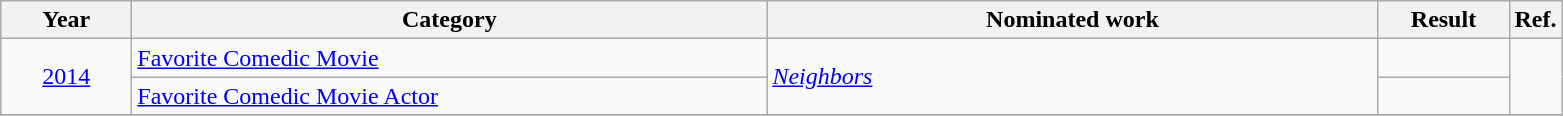<table class=wikitable>
<tr>
<th scope="col" style="width:5em;">Year</th>
<th scope="col" style="width:26em;">Category</th>
<th scope="col" style="width:25em;">Nominated work</th>
<th scope="col" style="width:5em;">Result</th>
<th>Ref.</th>
</tr>
<tr>
<td style="text-align:center;", rowspan="2"><a href='#'>2014</a></td>
<td><a href='#'>Favorite Comedic Movie</a></td>
<td rowspan=2><em><a href='#'>Neighbors</a></em></td>
<td></td>
<td rowspan="2" align="center"></td>
</tr>
<tr>
<td><a href='#'>Favorite Comedic Movie Actor</a></td>
<td></td>
</tr>
<tr>
</tr>
</table>
